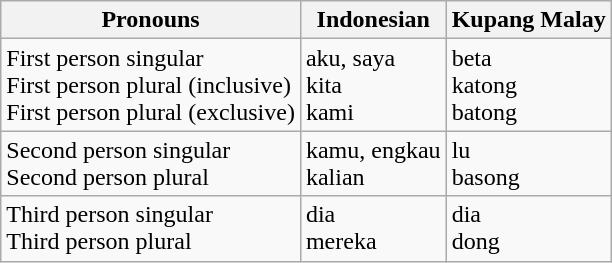<table class="wikitable">
<tr>
<th>Pronouns</th>
<th>Indonesian</th>
<th>Kupang Malay</th>
</tr>
<tr>
<td>First person singular <br> First person plural (inclusive) <br> First person plural (exclusive)</td>
<td>aku, saya <br> kita <br> kami</td>
<td>beta <br> katong <br> batong</td>
</tr>
<tr>
<td>Second person singular <br> Second person plural</td>
<td>kamu, engkau <br> kalian</td>
<td>lu <br> basong</td>
</tr>
<tr>
<td>Third person singular <br> Third person plural</td>
<td>dia <br> mereka</td>
<td>dia <br> dong</td>
</tr>
</table>
